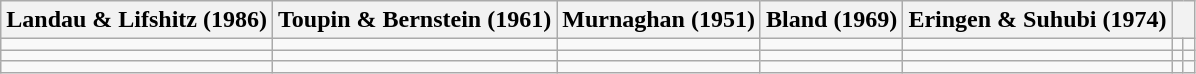<table border="1" class="wikitable" align="center">
<tr>
<th scope="col" valign="top">Landau & Lifshitz (1986)</th>
<th scope="col" valign="top">Toupin & Bernstein (1961)</th>
<th scope="col" valign="top">Murnaghan (1951)</th>
<th scope="col" valign="top">Bland (1969)</th>
<th scope="col" valign="top">Eringen & Suhubi (1974)</th>
<th scope="col" colspan="2" valign="top"><a href='#'></a></th>
</tr>
<tr>
<td align="center"></td>
<td></td>
<td></td>
<td></td>
<td></td>
<td></td>
<td></td>
</tr>
<tr>
<td align="center"></td>
<td></td>
<td></td>
<td></td>
<td></td>
<td></td>
<td></td>
</tr>
<tr>
<td align="center"></td>
<td></td>
<td></td>
<td></td>
<td></td>
<td></td>
<td></td>
</tr>
</table>
